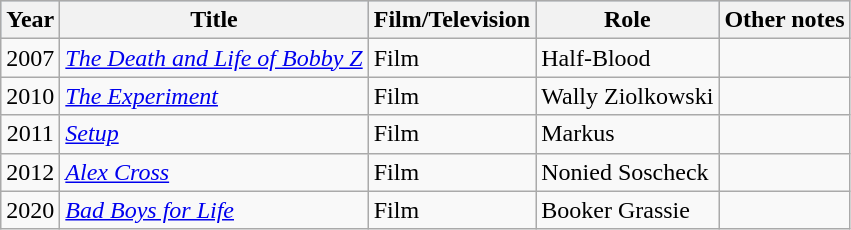<table class="wikitable">
<tr style="background:#b0c4de;">
<th>Year</th>
<th>Title</th>
<th>Film/Television</th>
<th>Role</th>
<th>Other notes</th>
</tr>
<tr>
<td style="text-align:center;">2007</td>
<td><em><a href='#'>The Death and Life of Bobby Z</a></em></td>
<td>Film</td>
<td>Half-Blood</td>
<td></td>
</tr>
<tr>
<td style="text-align:center;">2010</td>
<td><em><a href='#'>The Experiment</a></em></td>
<td>Film</td>
<td>Wally Ziolkowski</td>
<td></td>
</tr>
<tr>
<td style="text-align:center;">2011</td>
<td><em><a href='#'>Setup</a></em></td>
<td>Film</td>
<td>Markus</td>
<td></td>
</tr>
<tr>
<td style="text-align:center;">2012</td>
<td><em><a href='#'>Alex Cross</a></em></td>
<td>Film</td>
<td>Nonied Soscheck</td>
<td></td>
</tr>
<tr>
<td style="text-align:center;">2020</td>
<td><em><a href='#'>Bad Boys for Life</a></em></td>
<td>Film</td>
<td>Booker Grassie</td>
<td></td>
</tr>
</table>
